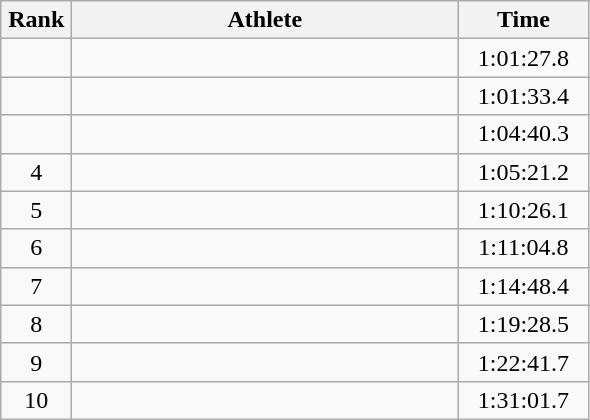<table class=wikitable style="text-align:center">
<tr>
<th width=40>Rank</th>
<th width=250>Athlete</th>
<th width=80>Time</th>
</tr>
<tr>
<td></td>
<td align=left></td>
<td>1:01:27.8</td>
</tr>
<tr>
<td></td>
<td align=left></td>
<td>1:01:33.4</td>
</tr>
<tr>
<td></td>
<td align=left></td>
<td>1:04:40.3</td>
</tr>
<tr>
<td>4</td>
<td align=left></td>
<td>1:05:21.2</td>
</tr>
<tr>
<td>5</td>
<td align=left></td>
<td>1:10:26.1</td>
</tr>
<tr>
<td>6</td>
<td align=left></td>
<td>1:11:04.8</td>
</tr>
<tr>
<td>7</td>
<td align=left></td>
<td>1:14:48.4</td>
</tr>
<tr>
<td>8</td>
<td align=left></td>
<td>1:19:28.5</td>
</tr>
<tr>
<td>9</td>
<td align=left></td>
<td>1:22:41.7</td>
</tr>
<tr>
<td>10</td>
<td align=left></td>
<td>1:31:01.7</td>
</tr>
</table>
